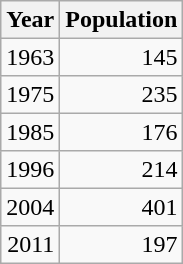<table class="wikitable" style="line-height:1.1em;">
<tr>
<th>Year</th>
<th>Population</th>
</tr>
<tr align="right">
<td>1963</td>
<td>145</td>
</tr>
<tr align="right">
<td>1975</td>
<td>235</td>
</tr>
<tr align="right">
<td>1985</td>
<td>176</td>
</tr>
<tr align="right">
<td>1996</td>
<td>214</td>
</tr>
<tr align="right">
<td>2004</td>
<td>401</td>
</tr>
<tr align="right">
<td>2011</td>
<td>197</td>
</tr>
</table>
